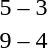<table style="text-align:center">
<tr>
<th width=200></th>
<th width=100></th>
<th width=200></th>
</tr>
<tr>
<td align=right><strong></strong></td>
<td>5 – 3</td>
<td align=left></td>
</tr>
<tr>
<td align=right><strong></strong></td>
<td>9 – 4</td>
<td align=left></td>
</tr>
</table>
